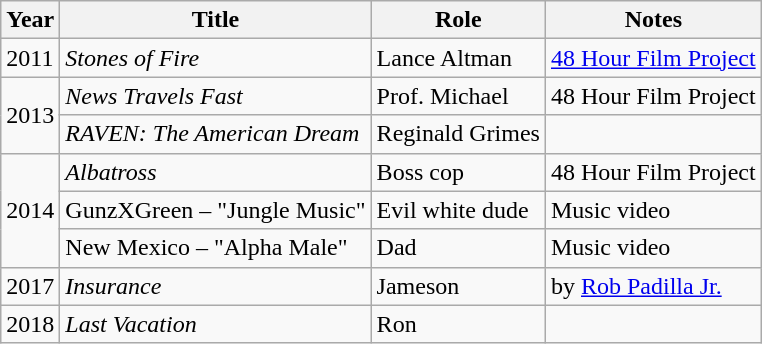<table class="wikitable">
<tr>
<th>Year</th>
<th>Title</th>
<th>Role</th>
<th>Notes</th>
</tr>
<tr>
<td>2011</td>
<td><em>Stones of Fire</em></td>
<td>Lance Altman</td>
<td><a href='#'>48 Hour Film Project</a></td>
</tr>
<tr>
<td rowspan="2">2013</td>
<td><em>News Travels Fast</em></td>
<td>Prof. Michael</td>
<td>48 Hour Film Project</td>
</tr>
<tr>
<td><em>RAVEN: The American Dream</em></td>
<td>Reginald Grimes</td>
<td></td>
</tr>
<tr>
<td rowspan="3">2014</td>
<td><em>Albatross</em></td>
<td>Boss cop</td>
<td>48 Hour Film Project</td>
</tr>
<tr>
<td>GunzXGreen – "Jungle Music"</td>
<td>Evil white dude</td>
<td>Music video</td>
</tr>
<tr>
<td>New Mexico – "Alpha Male"</td>
<td>Dad</td>
<td>Music video</td>
</tr>
<tr>
<td>2017</td>
<td><em>Insurance</em></td>
<td>Jameson</td>
<td>by <a href='#'>Rob Padilla Jr.</a></td>
</tr>
<tr>
<td>2018</td>
<td><em>Last Vacation</em></td>
<td>Ron</td>
<td></td>
</tr>
</table>
